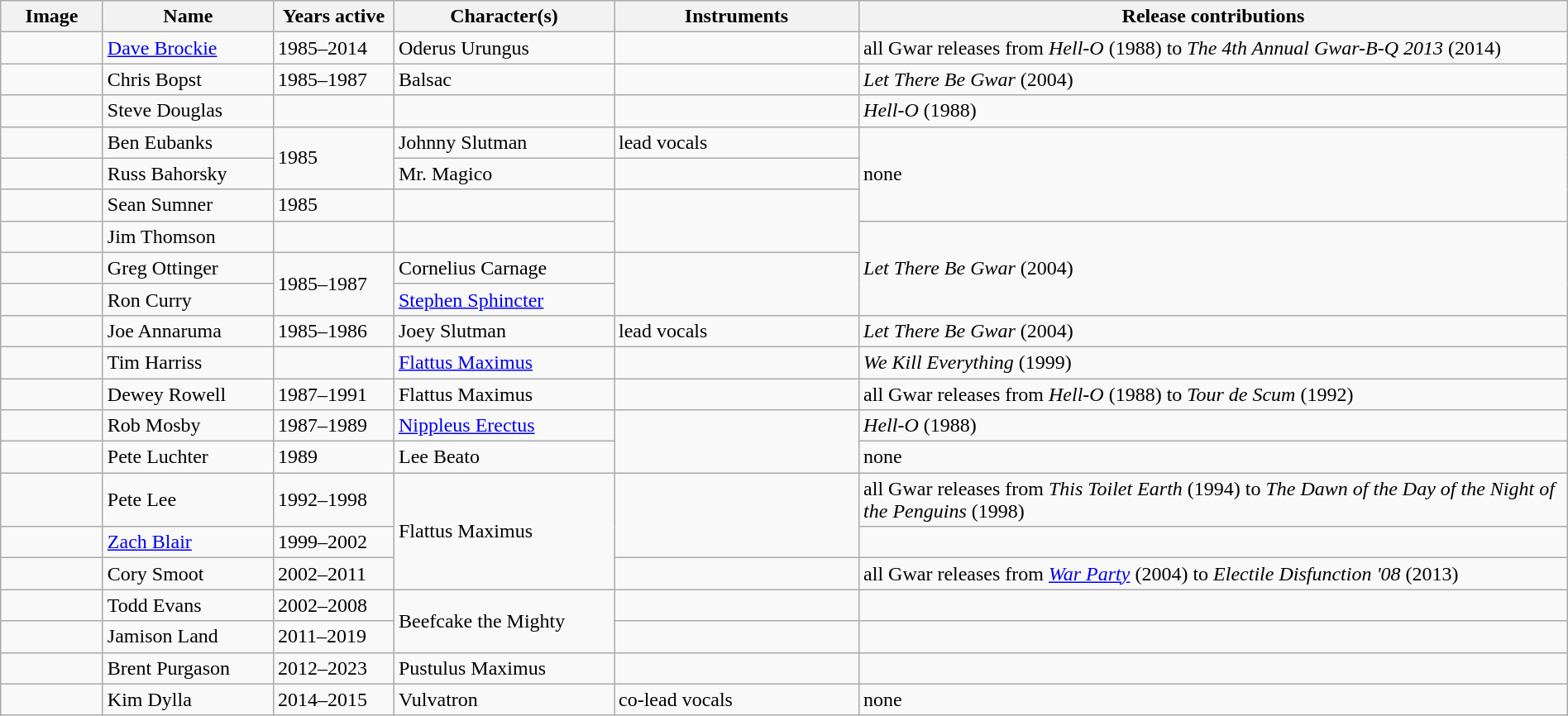<table class="wikitable" border="1" width=100%>
<tr>
<th width="75">Image</th>
<th width="130">Name</th>
<th width="90">Years active</th>
<th width="170">Character(s)</th>
<th width="190">Instruments</th>
<th>Release contributions</th>
</tr>
<tr>
<td></td>
<td><a href='#'>Dave Brockie</a></td>
<td>1985–2014 </td>
<td>Oderus Urungus</td>
<td></td>
<td>all Gwar releases from <em>Hell-O</em> (1988) to <em>The 4th Annual Gwar-B-Q 2013</em> (2014)</td>
</tr>
<tr>
<td></td>
<td>Chris Bopst</td>
<td>1985–1987</td>
<td>Balsac</td>
<td></td>
<td><em>Let There Be Gwar</em> (2004)</td>
</tr>
<tr>
<td></td>
<td>Steve Douglas</td>
<td></td>
<td></td>
<td></td>
<td><em>Hell-O</em> (1988)</td>
</tr>
<tr>
<td></td>
<td>Ben Eubanks</td>
<td rowspan="2">1985</td>
<td>Johnny Slutman</td>
<td>lead vocals</td>
<td rowspan="3">none </td>
</tr>
<tr>
<td></td>
<td>Russ Bahorsky</td>
<td>Mr. Magico</td>
<td></td>
</tr>
<tr>
<td></td>
<td>Sean Sumner</td>
<td>1985 </td>
<td></td>
<td rowspan="2"></td>
</tr>
<tr>
<td></td>
<td>Jim Thomson</td>
<td></td>
<td></td>
<td rowspan="3"><em>Let There Be Gwar</em> (2004)</td>
</tr>
<tr>
<td></td>
<td>Greg Ottinger</td>
<td rowspan="2">1985–1987</td>
<td>Cornelius Carnage</td>
<td rowspan="2"></td>
</tr>
<tr>
<td></td>
<td>Ron Curry</td>
<td><a href='#'>Stephen Sphincter</a></td>
</tr>
<tr>
<td></td>
<td>Joe Annaruma</td>
<td>1985–1986</td>
<td>Joey Slutman</td>
<td>lead vocals</td>
<td><em>Let There Be Gwar</em> (2004) </td>
</tr>
<tr>
<td></td>
<td>Tim Harriss</td>
<td></td>
<td><a href='#'>Flattus Maximus</a></td>
<td></td>
<td><em>We Kill Everything</em> (1999)</td>
</tr>
<tr>
<td></td>
<td>Dewey Rowell</td>
<td>1987–1991</td>
<td>Flattus Maximus</td>
<td></td>
<td>all Gwar releases from <em>Hell-O</em> (1988) to <em>Tour de Scum</em> (1992)</td>
</tr>
<tr>
<td></td>
<td>Rob Mosby</td>
<td>1987–1989</td>
<td><a href='#'>Nippleus Erectus</a></td>
<td rowspan="2"></td>
<td><em>Hell-O</em> (1988)</td>
</tr>
<tr>
<td></td>
<td>Pete Luchter</td>
<td>1989</td>
<td>Lee Beato</td>
<td>none </td>
</tr>
<tr>
<td></td>
<td>Pete Lee</td>
<td>1992–1998</td>
<td rowspan="3">Flattus Maximus</td>
<td rowspan="2"></td>
<td>all Gwar releases from <em>This Toilet Earth</em> (1994) to <em>The Dawn of the Day of the Night of the Penguins</em> (1998)</td>
</tr>
<tr>
<td></td>
<td><a href='#'>Zach Blair</a></td>
<td>1999–2002 </td>
<td></td>
</tr>
<tr>
<td></td>
<td>Cory Smoot</td>
<td>2002–2011<br></td>
<td></td>
<td>all Gwar releases from <em><a href='#'>War Party</a></em> (2004) to <em>Electile Disfunction '08</em> (2013)</td>
</tr>
<tr>
<td></td>
<td>Todd Evans</td>
<td>2002–2008 </td>
<td rowspan="2">Beefcake the Mighty</td>
<td></td>
<td></td>
</tr>
<tr>
<td></td>
<td>Jamison Land</td>
<td>2011–2019</td>
<td></td>
<td></td>
</tr>
<tr>
<td></td>
<td>Brent Purgason</td>
<td>2012–2023</td>
<td>Pustulus Maximus</td>
<td></td>
<td></td>
</tr>
<tr>
<td></td>
<td>Kim Dylla</td>
<td>2014–2015</td>
<td>Vulvatron</td>
<td>co-lead vocals<br></td>
<td>none </td>
</tr>
</table>
